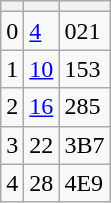<table class="wikitable">
<tr>
<th></th>
<th></th>
<th></th>
</tr>
<tr -->
<td>0</td>
<td><a href='#'>4</a></td>
<td>021</td>
</tr>
<tr -->
<td>1</td>
<td><a href='#'>10</a></td>
<td>153</td>
</tr>
<tr -->
<td>2</td>
<td><a href='#'>16</a></td>
<td>285</td>
</tr>
<tr -->
<td>3</td>
<td>22</td>
<td>3B7</td>
</tr>
<tr -->
<td>4</td>
<td>28</td>
<td>4E9</td>
</tr>
</table>
